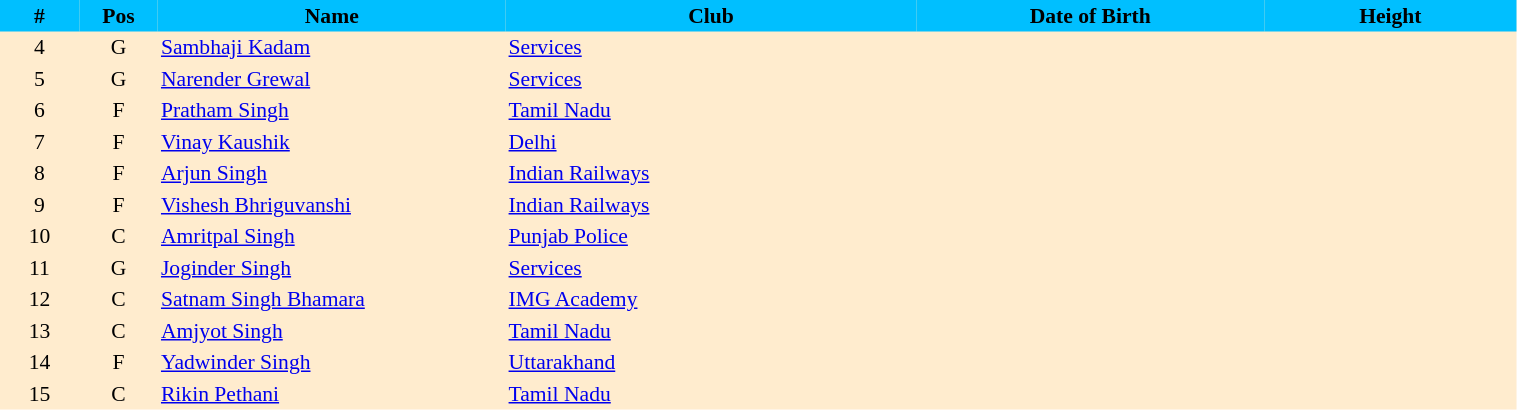<table border=0 cellpadding=2 cellspacing=0  |- bgcolor=#FFECCE style="text-align:center; font-size:90%;" width=80%>
<tr bgcolor=#00BFFF>
<th width=5%>#</th>
<th width=5%>Pos</th>
<th width=22%>Name</th>
<th width=26%>Club</th>
<th width=22%>Date of Birth</th>
<th width=16%>Height</th>
</tr>
<tr>
<td>4</td>
<td>G</td>
<td align=left><a href='#'>Sambhaji Kadam</a></td>
<td align=left> <a href='#'>Services</a></td>
<td align=left></td>
<td></td>
</tr>
<tr>
<td>5</td>
<td>G</td>
<td align=left><a href='#'>Narender Grewal</a></td>
<td align=left> <a href='#'>Services</a></td>
<td align=left></td>
<td></td>
</tr>
<tr>
<td>6</td>
<td>F</td>
<td align=left><a href='#'>Pratham Singh</a></td>
<td align=left> <a href='#'>Tamil Nadu</a></td>
<td align=left></td>
<td></td>
</tr>
<tr>
<td>7</td>
<td>F</td>
<td align=left><a href='#'>Vinay Kaushik</a></td>
<td align=left> <a href='#'>Delhi</a></td>
<td align=left></td>
<td></td>
</tr>
<tr>
<td>8</td>
<td>F</td>
<td align=left><a href='#'>Arjun Singh</a></td>
<td align=left> <a href='#'>Indian Railways</a></td>
<td align=left></td>
<td></td>
</tr>
<tr>
<td>9</td>
<td>F</td>
<td align=left><a href='#'>Vishesh Bhriguvanshi</a></td>
<td align=left> <a href='#'>Indian Railways</a></td>
<td align=left></td>
<td></td>
</tr>
<tr>
<td>10</td>
<td>C</td>
<td align=left><a href='#'>Amritpal Singh</a></td>
<td align=left> <a href='#'>Punjab Police</a></td>
<td align=left></td>
<td></td>
</tr>
<tr>
<td>11</td>
<td>G</td>
<td align=left><a href='#'>Joginder Singh</a></td>
<td align=left> <a href='#'>Services</a></td>
<td align=left></td>
<td></td>
</tr>
<tr>
<td>12</td>
<td>C</td>
<td align=left><a href='#'>Satnam Singh Bhamara</a></td>
<td align=left> <a href='#'>IMG Academy</a></td>
<td align=left></td>
<td></td>
</tr>
<tr>
<td>13</td>
<td>C</td>
<td align=left><a href='#'>Amjyot Singh</a></td>
<td align=left> <a href='#'>Tamil Nadu</a></td>
<td align=left></td>
<td></td>
</tr>
<tr>
<td>14</td>
<td>F</td>
<td align=left><a href='#'>Yadwinder Singh</a></td>
<td align=left> <a href='#'>Uttarakhand</a></td>
<td align=left></td>
<td></td>
</tr>
<tr>
<td>15</td>
<td>C</td>
<td align=left><a href='#'>Rikin Pethani</a></td>
<td align=left> <a href='#'>Tamil Nadu</a></td>
<td align=left></td>
<td></td>
</tr>
</table>
